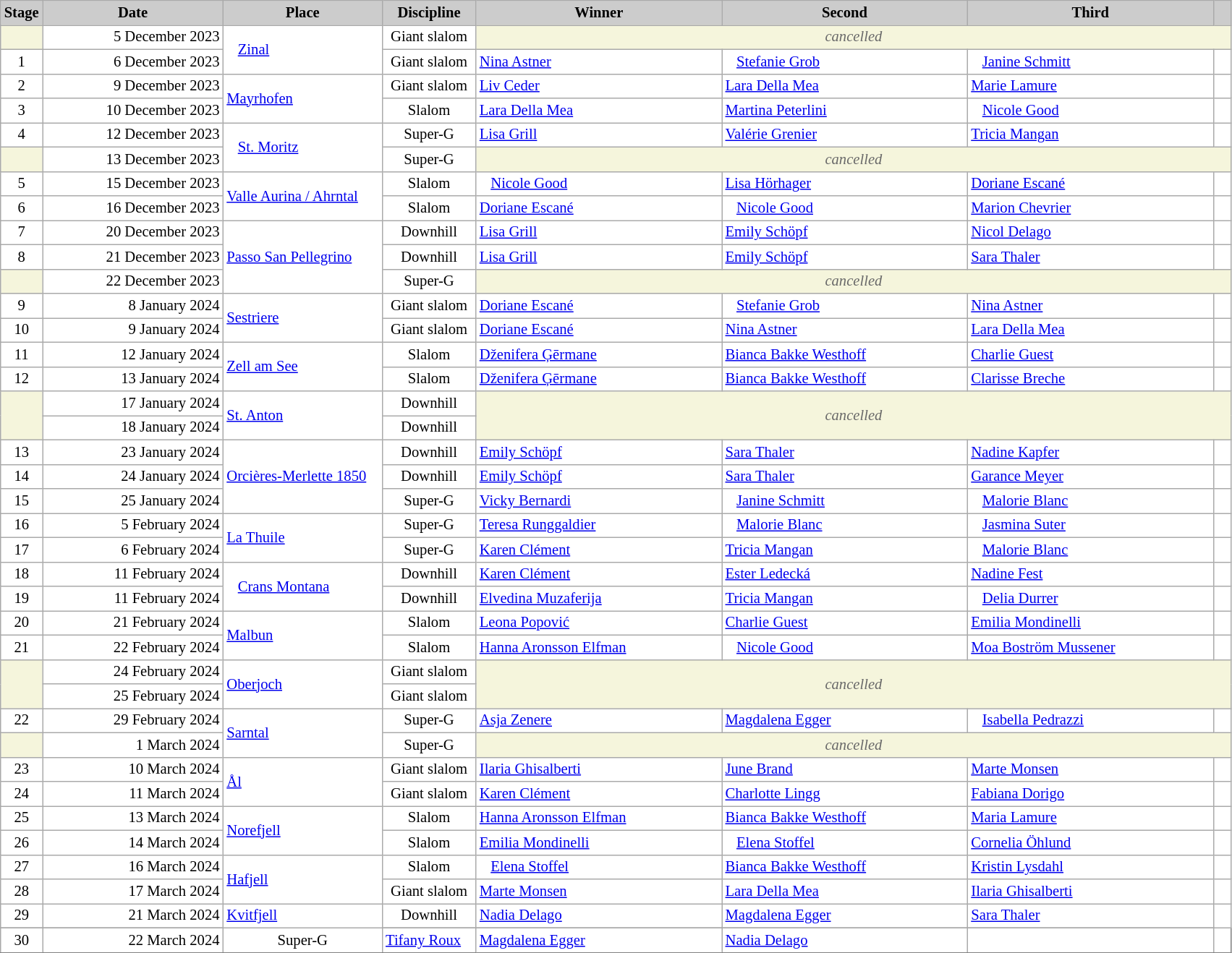<table class="wikitable plainrowheaders" style="background:#fff; font-size:86%; line-height:16px; border:grey solid 1px; border-collapse:collapse;">
<tr>
<th scope="col" style="background:#ccc; width=30 px;">Stage</th>
<th scope="col" style="background:#ccc; width:160px;">Date</th>
<th scope="col" style="background:#ccc; width:140px;">Place</th>
<th scope="col" style="background:#ccc; width:80px;">Discipline</th>
<th scope="col" style="background:#ccc; width:220px;">Winner</th>
<th scope="col" style="background:#ccc; width:220px;">Second</th>
<th scope="col" style="background:#ccc; width:220px;">Third</th>
<th scope="col" style="background:#ccc; width:10px;"></th>
</tr>
<tr>
<td bgcolor="F5F5DC"></td>
<td align=right>5 December 2023</td>
<td rowspan=2>   <a href='#'>Zinal</a></td>
<td align=center>Giant slalom</td>
<td colspan=4 align=center bgcolor="F5F5DC" style=color:#696969><em>cancelled</em></td>
</tr>
<tr>
<td align=center>1</td>
<td align=right>6 December 2023</td>
<td align=center>Giant slalom</td>
<td> <a href='#'>Nina Astner</a></td>
<td>   <a href='#'>Stefanie Grob</a></td>
<td>   <a href='#'>Janine Schmitt</a></td>
<td></td>
</tr>
<tr>
<td align=center>2</td>
<td align=right>9 December 2023</td>
<td rowspan=2> <a href='#'>Mayrhofen</a></td>
<td align=center>Giant slalom</td>
<td> <a href='#'>Liv Ceder</a></td>
<td> <a href='#'>Lara Della Mea</a></td>
<td> <a href='#'>Marie Lamure</a></td>
<td></td>
</tr>
<tr>
<td align=center>3</td>
<td align=right>10 December 2023</td>
<td align=center>Slalom</td>
<td> <a href='#'>Lara Della Mea</a></td>
<td> <a href='#'>Martina Peterlini</a></td>
<td>   <a href='#'>Nicole Good</a></td>
<td></td>
</tr>
<tr>
<td align=center>4</td>
<td align=right>12 December 2023</td>
<td rowspan=2>   <a href='#'>St. Moritz</a></td>
<td align=center>Super-G</td>
<td> <a href='#'>Lisa Grill</a></td>
<td> <a href='#'>Valérie Grenier</a></td>
<td> <a href='#'>Tricia Mangan</a></td>
<td></td>
</tr>
<tr>
<td bgcolor="F5F5DC"></td>
<td align=right>13 December 2023</td>
<td align=center>Super-G</td>
<td colspan=4 align=center bgcolor="F5F5DC" style=color:#696969><em>cancelled</em></td>
</tr>
<tr>
<td align=center>5</td>
<td align=right>15 December 2023</td>
<td rowspan=2> <a href='#'>Valle Aurina / Ahrntal</a></td>
<td align=center>Slalom</td>
<td>   <a href='#'>Nicole Good</a></td>
<td> <a href='#'>Lisa Hörhager</a></td>
<td> <a href='#'>Doriane Escané</a></td>
<td></td>
</tr>
<tr>
<td align=center>6</td>
<td align=right>16 December 2023</td>
<td align=center>Slalom</td>
<td> <a href='#'>Doriane Escané</a></td>
<td>   <a href='#'>Nicole Good</a></td>
<td> <a href='#'>Marion Chevrier</a></td>
<td></td>
</tr>
<tr>
<td align=center>7</td>
<td align=right>20 December 2023</td>
<td rowspan=3> <a href='#'>Passo San Pellegrino</a></td>
<td align=center>Downhill</td>
<td> <a href='#'>Lisa Grill</a></td>
<td> <a href='#'>Emily Schöpf</a></td>
<td> <a href='#'>Nicol Delago</a></td>
<td></td>
</tr>
<tr>
<td align=center>8</td>
<td align=right>21 December 2023</td>
<td align=center>Downhill</td>
<td> <a href='#'>Lisa Grill</a></td>
<td> <a href='#'>Emily Schöpf</a></td>
<td> <a href='#'>Sara Thaler</a></td>
<td></td>
</tr>
<tr>
<td bgcolor="F5F5DC"></td>
<td align=right>22 December 2023</td>
<td align=center>Super-G</td>
<td colspan=4 align=center bgcolor="F5F5DC" style=color:#696969><em>cancelled</em></td>
</tr>
<tr>
<td align=center>9</td>
<td align=right>8 January 2024</td>
<td rowspan=2> <a href='#'>Sestriere</a></td>
<td align=center>Giant slalom</td>
<td> <a href='#'>Doriane Escané</a></td>
<td>   <a href='#'>Stefanie Grob</a></td>
<td> <a href='#'>Nina Astner</a></td>
<td></td>
</tr>
<tr>
<td align=center>10</td>
<td align=right>9 January 2024</td>
<td align=center>Giant slalom</td>
<td> <a href='#'>Doriane Escané</a></td>
<td> <a href='#'>Nina Astner</a></td>
<td> <a href='#'>Lara Della Mea</a></td>
<td></td>
</tr>
<tr>
<td align=center>11</td>
<td align=right>12 January 2024</td>
<td rowspan=2> <a href='#'>Zell am See</a></td>
<td align=center>Slalom</td>
<td> <a href='#'>Dženifera Ģērmane</a></td>
<td> <a href='#'>Bianca Bakke Westhoff</a></td>
<td> <a href='#'>Charlie Guest</a></td>
<td></td>
</tr>
<tr>
<td align=center>12</td>
<td align=right>13 January 2024</td>
<td align=center>Slalom</td>
<td> <a href='#'>Dženifera Ģērmane</a></td>
<td> <a href='#'>Bianca Bakke Westhoff</a></td>
<td> <a href='#'>Clarisse Breche</a></td>
<td></td>
</tr>
<tr>
<td rowspan=2 bgcolor="F5F5DC"></td>
<td align=right>17 January 2024</td>
<td rowspan=2> <a href='#'>St. Anton</a></td>
<td align=center>Downhill</td>
<td rowspan=2 colspan=4 align=center bgcolor="F5F5DC" style=color:#696969><em>cancelled</em></td>
</tr>
<tr>
<td align=right>18 January 2024</td>
<td align=center>Downhill</td>
</tr>
<tr>
<td align=center>13</td>
<td align=right>23 January 2024</td>
<td rowspan=3> <a href='#'>Orcières-Merlette 1850</a></td>
<td align=center>Downhill</td>
<td> <a href='#'>Emily Schöpf</a></td>
<td> <a href='#'>Sara Thaler</a></td>
<td> <a href='#'>Nadine Kapfer</a></td>
<td></td>
</tr>
<tr>
<td align=center>14</td>
<td align=right>24 January 2024</td>
<td align=center>Downhill</td>
<td> <a href='#'>Emily Schöpf</a></td>
<td> <a href='#'>Sara Thaler</a></td>
<td> <a href='#'>Garance Meyer</a></td>
<td></td>
</tr>
<tr>
<td align=center>15</td>
<td align=right>25 January 2024</td>
<td align=center>Super-G</td>
<td> <a href='#'>Vicky Bernardi</a></td>
<td>   <a href='#'>Janine Schmitt</a></td>
<td>   <a href='#'>Malorie Blanc</a></td>
<td></td>
</tr>
<tr>
<td align=center>16</td>
<td align=right>5 February 2024</td>
<td rowspan=2> <a href='#'>La Thuile</a></td>
<td align=center>Super-G</td>
<td> <a href='#'>Teresa Runggaldier</a></td>
<td>   <a href='#'>Malorie Blanc</a></td>
<td>   <a href='#'>Jasmina Suter</a></td>
<td></td>
</tr>
<tr>
<td align=center>17</td>
<td align=right>6 February 2024</td>
<td align=center>Super-G</td>
<td> <a href='#'>Karen Clément</a></td>
<td> <a href='#'>Tricia Mangan</a></td>
<td>   <a href='#'>Malorie Blanc</a></td>
<td></td>
</tr>
<tr>
<td align=center>18</td>
<td align=right>11 February 2024</td>
<td rowspan=2>   <a href='#'>Crans Montana</a></td>
<td align=center>Downhill</td>
<td> <a href='#'>Karen Clément</a></td>
<td> <a href='#'>Ester Ledecká</a></td>
<td> <a href='#'>Nadine Fest</a></td>
<td></td>
</tr>
<tr>
<td align=center>19</td>
<td align=right>11 February 2024</td>
<td align=center>Downhill</td>
<td> <a href='#'>Elvedina Muzaferija</a></td>
<td> <a href='#'>Tricia Mangan</a></td>
<td>   <a href='#'>Delia Durrer</a></td>
<td></td>
</tr>
<tr>
<td align=center>20</td>
<td align=right>21 February 2024</td>
<td rowspan=2> <a href='#'>Malbun</a></td>
<td align=center>Slalom</td>
<td> <a href='#'>Leona Popović</a></td>
<td> <a href='#'>Charlie Guest</a></td>
<td> <a href='#'>Emilia Mondinelli</a></td>
<td></td>
</tr>
<tr>
<td align=center>21</td>
<td align=right>22 February 2024</td>
<td align=center>Slalom</td>
<td> <a href='#'>Hanna Aronsson Elfman</a></td>
<td>   <a href='#'>Nicole Good</a></td>
<td> <a href='#'>Moa Boström Mussener</a></td>
<td></td>
</tr>
<tr>
<td rowspan=2 bgcolor="F5F5DC"></td>
<td align=right>24 February 2024</td>
<td rowspan=2> <a href='#'>Oberjoch</a></td>
<td align=center>Giant slalom</td>
<td rowspan=2 colspan=4 align=center bgcolor="F5F5DC" style=color:#696969><em>cancelled</em></td>
</tr>
<tr>
<td align=right>25 February 2024</td>
<td align=center>Giant slalom</td>
</tr>
<tr>
<td align=center>22</td>
<td align=right>29 February 2024</td>
<td rowspan=2> <a href='#'>Sarntal</a></td>
<td align=center>Super-G</td>
<td> <a href='#'>Asja Zenere</a></td>
<td> <a href='#'>Magdalena Egger</a></td>
<td>   <a href='#'>Isabella Pedrazzi</a></td>
<td></td>
</tr>
<tr>
<td bgcolor="F5F5DC"></td>
<td align=right>1 March 2024</td>
<td align=center>Super-G</td>
<td colspan=4 align=center bgcolor="F5F5DC" style=color:#696969><em>cancelled</em></td>
</tr>
<tr>
<td align=center>23</td>
<td align=right>10 March 2024</td>
<td rowspan=2> <a href='#'>Ål</a></td>
<td align=center>Giant slalom</td>
<td> <a href='#'>Ilaria Ghisalberti</a></td>
<td> <a href='#'>June Brand</a></td>
<td> <a href='#'>Marte Monsen</a></td>
<td></td>
</tr>
<tr>
<td align=center>24</td>
<td align=right>11 March 2024</td>
<td align=center>Giant slalom</td>
<td> <a href='#'>Karen Clément</a></td>
<td> <a href='#'>Charlotte Lingg</a></td>
<td> <a href='#'>Fabiana Dorigo</a></td>
<td></td>
</tr>
<tr>
<td align=center>25</td>
<td align=right>13 March 2024</td>
<td rowspan=2> <a href='#'>Norefjell</a></td>
<td align=center>Slalom</td>
<td> <a href='#'>Hanna Aronsson Elfman</a></td>
<td> <a href='#'>Bianca Bakke Westhoff</a></td>
<td> <a href='#'>Maria Lamure</a></td>
<td></td>
</tr>
<tr>
<td align=center>26</td>
<td align=right>14 March 2024</td>
<td align=center>Slalom</td>
<td> <a href='#'>Emilia Mondinelli</a></td>
<td>   <a href='#'>Elena Stoffel</a></td>
<td> <a href='#'>Cornelia Öhlund</a></td>
<td></td>
</tr>
<tr>
<td align=center>27</td>
<td align=right>16 March 2024</td>
<td rowspan=2> <a href='#'>Hafjell</a></td>
<td align=center>Slalom</td>
<td>   <a href='#'>Elena Stoffel</a></td>
<td> <a href='#'>Bianca Bakke Westhoff</a></td>
<td> <a href='#'>Kristin Lysdahl</a></td>
<td></td>
</tr>
<tr>
<td align=center>28</td>
<td align=right>17 March 2024</td>
<td align=center>Giant slalom</td>
<td> <a href='#'>Marte Monsen</a></td>
<td> <a href='#'>Lara Della Mea</a></td>
<td> <a href='#'>Ilaria Ghisalberti</a></td>
<td></td>
</tr>
<tr>
<td align=center>29</td>
<td align=right>21 March 2024</td>
<td rowspan=2> <a href='#'>Kvitfjell</a></td>
<td align=center>Downhill</td>
<td> <a href='#'>Nadia Delago</a></td>
<td> <a href='#'>Magdalena Egger</a></td>
<td> <a href='#'>Sara Thaler</a></td>
<td></td>
</tr>
<tr>
</tr>
<tr>
<td align=center>30</td>
<td align=right>22 March 2024</td>
<td align=center>Super-G</td>
<td> <a href='#'>Tifany Roux</a></td>
<td> <a href='#'>Magdalena Egger</a></td>
<td> <a href='#'>Nadia Delago</a></td>
<td></td>
</tr>
<tr>
</tr>
</table>
